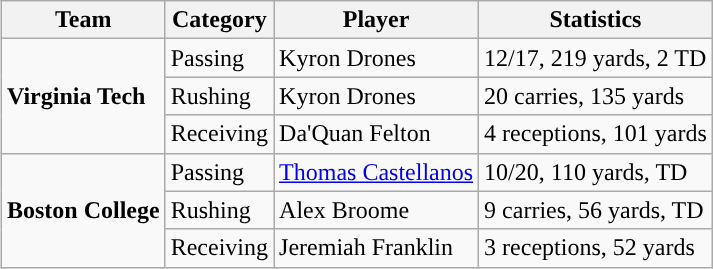<table class="wikitable" style="float: right;">
<tr>
<th>Team</th>
<th>Category</th>
<th>Player</th>
<th>Statistics</th>
</tr>
<tr>
<td rowspan=3><strong>Virginia Tech</strong></td>
<td>Passing</td>
<td>Kyron Drones</td>
<td>12/17, 219 yards, 2 TD</td>
</tr>
<tr>
<td>Rushing</td>
<td>Kyron Drones</td>
<td>20 carries, 135 yards</td>
</tr>
<tr>
<td>Receiving</td>
<td>Da'Quan Felton</td>
<td>4 receptions, 101 yards</td>
</tr>
<tr>
<td rowspan=3><strong>Boston College</strong></td>
<td>Passing</td>
<td><a href='#'>Thomas Castellanos</a></td>
<td>10/20, 110 yards, TD</td>
</tr>
<tr>
<td>Rushing</td>
<td>Alex Broome</td>
<td>9 carries, 56 yards, TD</td>
</tr>
<tr>
<td>Receiving</td>
<td>Jeremiah Franklin</td>
<td>3 receptions, 52 yards</td>
</tr>
</table>
